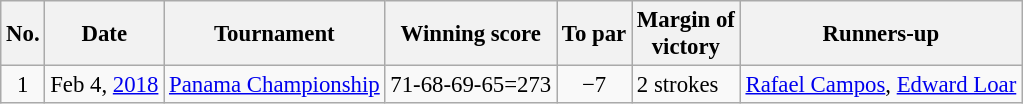<table class="wikitable" style="font-size:95%;">
<tr>
<th>No.</th>
<th>Date</th>
<th>Tournament</th>
<th>Winning score</th>
<th>To par</th>
<th>Margin of<br>victory</th>
<th>Runners-up</th>
</tr>
<tr>
<td align=center>1</td>
<td>Feb 4, <a href='#'>2018</a></td>
<td><a href='#'>Panama Championship</a></td>
<td>71-68-69-65=273</td>
<td align=center>−7</td>
<td>2 strokes</td>
<td> <a href='#'>Rafael Campos</a>,  <a href='#'>Edward Loar</a></td>
</tr>
</table>
